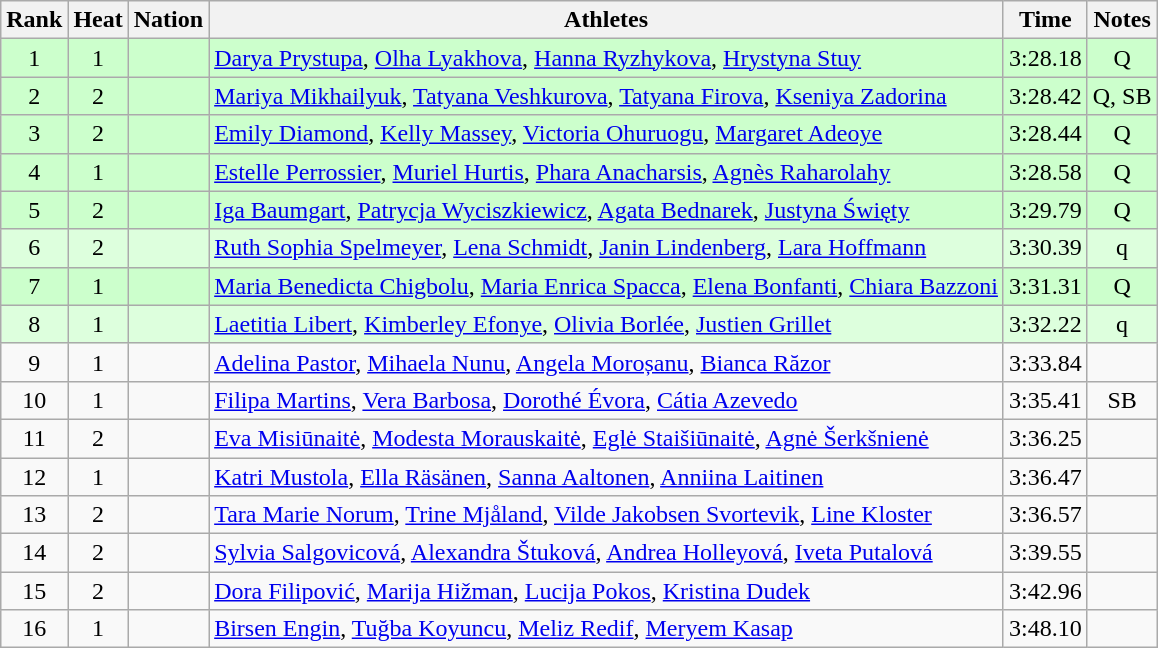<table class="wikitable sortable" style="text-align:center">
<tr>
<th>Rank</th>
<th>Heat</th>
<th>Nation</th>
<th>Athletes</th>
<th>Time</th>
<th>Notes</th>
</tr>
<tr bgcolor=ccffcc>
<td>1</td>
<td>1</td>
<td align=left></td>
<td align=left><a href='#'>Darya Prystupa</a>, <a href='#'>Olha Lyakhova</a>, <a href='#'>Hanna Ryzhykova</a>, <a href='#'>Hrystyna Stuy</a></td>
<td>3:28.18</td>
<td>Q</td>
</tr>
<tr bgcolor=ccffcc>
<td>2</td>
<td>2</td>
<td align=left></td>
<td align=left><a href='#'>Mariya Mikhailyuk</a>, <a href='#'>Tatyana Veshkurova</a>, <a href='#'>Tatyana Firova</a>, <a href='#'>Kseniya Zadorina</a></td>
<td>3:28.42</td>
<td>Q, SB</td>
</tr>
<tr bgcolor=ccffcc>
<td>3</td>
<td>2</td>
<td align=left></td>
<td align=left><a href='#'>Emily Diamond</a>, <a href='#'>Kelly Massey</a>, <a href='#'>Victoria Ohuruogu</a>, <a href='#'>Margaret Adeoye</a></td>
<td>3:28.44</td>
<td>Q</td>
</tr>
<tr bgcolor=ccffcc>
<td>4</td>
<td>1</td>
<td align=left></td>
<td align=left><a href='#'>Estelle Perrossier</a>, <a href='#'>Muriel Hurtis</a>, <a href='#'>Phara Anacharsis</a>, <a href='#'>Agnès Raharolahy</a></td>
<td>3:28.58</td>
<td>Q</td>
</tr>
<tr bgcolor=ccffcc>
<td>5</td>
<td>2</td>
<td align=left></td>
<td align=left><a href='#'>Iga Baumgart</a>, <a href='#'>Patrycja Wyciszkiewicz</a>, <a href='#'>Agata Bednarek</a>, <a href='#'>Justyna Święty</a></td>
<td>3:29.79</td>
<td>Q</td>
</tr>
<tr bgcolor=ddffdd>
<td>6</td>
<td>2</td>
<td align=left></td>
<td align=left><a href='#'>Ruth Sophia Spelmeyer</a>, <a href='#'>Lena Schmidt</a>, <a href='#'>Janin Lindenberg</a>, <a href='#'>Lara Hoffmann</a></td>
<td>3:30.39</td>
<td>q</td>
</tr>
<tr bgcolor=ccffcc>
<td>7</td>
<td>1</td>
<td align=left></td>
<td align=left><a href='#'>Maria Benedicta Chigbolu</a>, <a href='#'>Maria Enrica Spacca</a>, <a href='#'>Elena Bonfanti</a>, <a href='#'>Chiara Bazzoni</a></td>
<td>3:31.31</td>
<td>Q</td>
</tr>
<tr bgcolor=ddffdd>
<td>8</td>
<td>1</td>
<td align=left></td>
<td align=left><a href='#'>Laetitia Libert</a>, <a href='#'>Kimberley Efonye</a>, <a href='#'>Olivia Borlée</a>, <a href='#'>Justien Grillet</a></td>
<td>3:32.22</td>
<td>q</td>
</tr>
<tr>
<td>9</td>
<td>1</td>
<td align=left></td>
<td align=left><a href='#'>Adelina Pastor</a>, <a href='#'>Mihaela Nunu</a>, <a href='#'>Angela Moroșanu</a>, <a href='#'>Bianca Răzor</a></td>
<td>3:33.84</td>
<td></td>
</tr>
<tr>
<td>10</td>
<td>1</td>
<td align=left></td>
<td align=left><a href='#'>Filipa Martins</a>, <a href='#'>Vera Barbosa</a>, <a href='#'>Dorothé Évora</a>, <a href='#'>Cátia Azevedo</a></td>
<td>3:35.41</td>
<td>SB</td>
</tr>
<tr>
<td>11</td>
<td>2</td>
<td align=left></td>
<td align=left><a href='#'>Eva Misiūnaitė</a>, <a href='#'>Modesta Morauskaitė</a>, <a href='#'>Eglė Staišiūnaitė</a>, <a href='#'>Agnė Šerkšnienė</a></td>
<td>3:36.25</td>
<td></td>
</tr>
<tr>
<td>12</td>
<td>1</td>
<td align=left></td>
<td align=left><a href='#'>Katri Mustola</a>, <a href='#'>Ella Räsänen</a>, <a href='#'>Sanna Aaltonen</a>, <a href='#'>Anniina Laitinen</a></td>
<td>3:36.47</td>
<td></td>
</tr>
<tr>
<td>13</td>
<td>2</td>
<td align=left></td>
<td align=left><a href='#'>Tara Marie Norum</a>, <a href='#'>Trine Mjåland</a>, <a href='#'>Vilde Jakobsen Svortevik</a>, <a href='#'>Line Kloster</a></td>
<td>3:36.57</td>
<td></td>
</tr>
<tr>
<td>14</td>
<td>2</td>
<td align=left></td>
<td align=left><a href='#'>Sylvia Salgovicová</a>, <a href='#'>Alexandra Štuková</a>, <a href='#'>Andrea Holleyová</a>, <a href='#'>Iveta Putalová</a></td>
<td>3:39.55</td>
<td></td>
</tr>
<tr>
<td>15</td>
<td>2</td>
<td align=left></td>
<td align=left><a href='#'>Dora Filipović</a>, <a href='#'>Marija Hižman</a>, <a href='#'>Lucija Pokos</a>, <a href='#'>Kristina Dudek</a></td>
<td>3:42.96</td>
<td></td>
</tr>
<tr>
<td>16</td>
<td>1</td>
<td align=left></td>
<td align=left><a href='#'>Birsen Engin</a>, <a href='#'>Tuğba Koyuncu</a>, <a href='#'>Meliz Redif</a>, <a href='#'>Meryem Kasap</a></td>
<td>3:48.10</td>
<td></td>
</tr>
</table>
